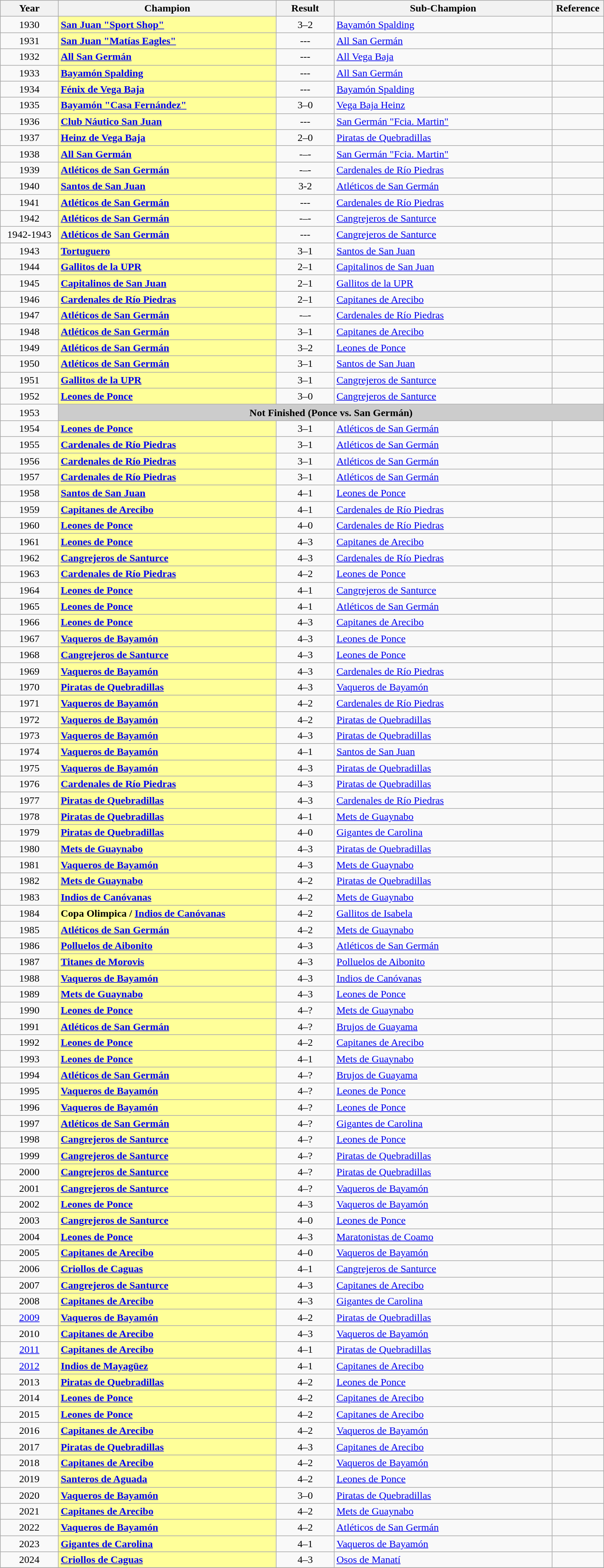<table class="wikitable sortable" width=75%|- bgcolor="#efefef">
<tr>
<th width=8%>Year</th>
<th width=30%>Champion</th>
<th width=8% class="unsortable">Result</th>
<th width=30%>Sub-Champion</th>
<th width=3% class="unsortable">Reference</th>
</tr>
<tr>
<td align=center>1930</td>
<td style="background:#FFFF99"><strong><a href='#'>San Juan "Sport Shop"</a></strong></td>
<td align=center>3–2</td>
<td><a href='#'>Bayamón Spalding</a></td>
<td align=center></td>
</tr>
<tr>
<td align=center>1931</td>
<td style="background:#FFFF99"><strong><a href='#'>San Juan "Matías Eagles"</a></strong></td>
<td align=center>---</td>
<td><a href='#'>All San Germán</a></td>
<td align=center></td>
</tr>
<tr>
<td align=center>1932</td>
<td style="background:#FFFF99"><strong><a href='#'>All San Germán</a></strong></td>
<td align=center>---</td>
<td><a href='#'>All Vega Baja</a></td>
</tr>
<tr>
<td align=center>1933</td>
<td style="background:#FFFF99"><strong><a href='#'>Bayamón Spalding</a></strong></td>
<td align=center>---</td>
<td><a href='#'>All San Germán</a></td>
<td align=center></td>
</tr>
<tr>
<td align=center>1934</td>
<td style="background:#FFFF99"><strong><a href='#'>Fénix de Vega Baja</a></strong></td>
<td align=center>---</td>
<td><a href='#'>Bayamón Spalding</a></td>
<td align=center></td>
</tr>
<tr>
<td align=center>1935</td>
<td style="background:#FFFF99"><strong><a href='#'>Bayamón "Casa Fernández"</a></strong></td>
<td align=center>3–0</td>
<td><a href='#'>Vega Baja Heinz</a></td>
<td align=center></td>
</tr>
<tr>
<td align=center>1936</td>
<td style="background:#FFFF99"><strong><a href='#'>Club Náutico San Juan</a></strong></td>
<td align=center>---</td>
<td><a href='#'>San Germán "Fcia. Martin"</a></td>
<td align=center></td>
</tr>
<tr>
<td align=center>1937</td>
<td style="background:#FFFF99"><strong><a href='#'>Heinz de Vega Baja</a></strong></td>
<td align=center>2–0</td>
<td><a href='#'>Piratas de Quebradillas</a></td>
<td align=center></td>
</tr>
<tr>
<td align=center>1938</td>
<td style="background:#FFFF99"><strong><a href='#'>All San Germán</a></strong></td>
<td align=center>-–-</td>
<td><a href='#'>San Germán "Fcia. Martin"</a></td>
<td align=center></td>
</tr>
<tr>
<td align=center>1939</td>
<td style="background:#FFFF99"><strong><a href='#'>Atléticos de San Germán</a></strong></td>
<td align=center>-–-</td>
<td><a href='#'>Cardenales de Río Piedras</a></td>
<td align=center></td>
</tr>
<tr>
<td align=center>1940</td>
<td style="background:#FFFF99"><strong><a href='#'>Santos de San Juan</a></strong></td>
<td align=center>3-2</td>
<td><a href='#'>Atléticos de San Germán</a></td>
<td align=center></td>
</tr>
<tr>
<td align=center>1941</td>
<td style="background:#FFFF99"><strong><a href='#'>Atléticos de San Germán</a></strong></td>
<td align=center>---</td>
<td><a href='#'>Cardenales de Río Piedras</a></td>
<td align=center></td>
</tr>
<tr>
<td align=center>1942</td>
<td style="background:#FFFF99"><strong><a href='#'>Atléticos de San Germán</a></strong></td>
<td align=center>-–-</td>
<td><a href='#'>Cangrejeros de Santurce</a></td>
<td align=center></td>
</tr>
<tr>
<td align=center>1942-1943</td>
<td style="background:#FFFF99"><strong><a href='#'>Atléticos de San Germán</a></strong></td>
<td align=center>---</td>
<td><a href='#'>Cangrejeros de Santurce</a></td>
<td align=center></td>
</tr>
<tr>
<td align=center>1943</td>
<td style="background:#FFFF99"><strong><a href='#'>Tortuguero</a></strong></td>
<td align=center>3–1</td>
<td><a href='#'>Santos de San Juan</a></td>
<td align=center></td>
</tr>
<tr>
<td align=center>1944</td>
<td style="background:#FFFF99"><strong><a href='#'>Gallitos de la UPR</a></strong></td>
<td align=center>2–1</td>
<td><a href='#'>Capitalinos de San Juan</a></td>
<td align=center></td>
</tr>
<tr>
<td align=center>1945</td>
<td style="background:#FFFF99"><strong><a href='#'>Capitalinos de San Juan</a></strong></td>
<td align=center>2–1</td>
<td><a href='#'>Gallitos de la UPR</a></td>
<td align=center></td>
</tr>
<tr>
<td align=center>1946</td>
<td style="background:#FFFF99"><strong><a href='#'>Cardenales de Río Piedras</a></strong></td>
<td align=center>2–1</td>
<td><a href='#'>Capitanes de Arecibo</a></td>
<td align=center></td>
</tr>
<tr>
<td align=center>1947</td>
<td style="background:#FFFF99"><strong><a href='#'>Atléticos de San Germán</a></strong></td>
<td align=center>-–-</td>
<td><a href='#'>Cardenales de Río Piedras</a></td>
<td align=center></td>
</tr>
<tr>
<td align=center>1948</td>
<td style="background:#FFFF99"><strong><a href='#'>Atléticos de San Germán</a></strong></td>
<td align=center>3–1</td>
<td><a href='#'>Capitanes de Arecibo</a></td>
<td align=center></td>
</tr>
<tr>
<td align=center>1949</td>
<td style="background:#FFFF99"><strong><a href='#'>Atléticos de San Germán</a></strong></td>
<td align=center>3–2</td>
<td><a href='#'>Leones de Ponce</a></td>
<td align=center></td>
</tr>
<tr>
<td align=center>1950</td>
<td style="background:#FFFF99"><strong><a href='#'>Atléticos de San Germán</a></strong></td>
<td align=center>3–1</td>
<td><a href='#'>Santos de San Juan</a></td>
<td align=center></td>
</tr>
<tr>
<td align=center>1951</td>
<td style="background:#FFFF99"><strong><a href='#'>Gallitos de la UPR</a></strong></td>
<td align=center>3–1</td>
<td><a href='#'>Cangrejeros de Santurce</a></td>
<td align=center></td>
</tr>
<tr>
<td align=center>1952</td>
<td style="background:#FFFF99"><strong><a href='#'>Leones de Ponce</a></strong></td>
<td align=center>3–0</td>
<td><a href='#'>Cangrejeros de Santurce</a></td>
<td align=center></td>
</tr>
<tr>
<td align=center>1953</td>
<td colspan=4 align="center" style="background:#CCCCCC"><strong>Not Finished (Ponce vs. San Germán)</strong></td>
</tr>
<tr>
<td align=center>1954</td>
<td style="background:#FFFF99"><strong><a href='#'>Leones de Ponce</a></strong></td>
<td align=center>3–1</td>
<td><a href='#'>Atléticos de San Germán</a></td>
<td align=center></td>
</tr>
<tr>
<td align=center>1955</td>
<td style="background:#FFFF99"><strong><a href='#'>Cardenales de Río Piedras</a></strong></td>
<td align=center>3–1</td>
<td><a href='#'>Atléticos de San Germán</a></td>
<td align=center></td>
</tr>
<tr>
<td align=center>1956</td>
<td style="background:#FFFF99"><strong><a href='#'>Cardenales de Río Piedras</a></strong></td>
<td align=center>3–1</td>
<td><a href='#'>Atléticos de San Germán</a></td>
<td align=center></td>
</tr>
<tr>
<td align=center>1957</td>
<td style="background:#FFFF99"><strong><a href='#'>Cardenales de Río Piedras</a></strong></td>
<td align=center>3–1</td>
<td><a href='#'>Atléticos de San Germán</a></td>
<td align=center></td>
</tr>
<tr>
<td align=center>1958</td>
<td style="background:#FFFF99"><strong><a href='#'>Santos de San Juan</a></strong></td>
<td align=center>4–1</td>
<td><a href='#'>Leones de Ponce</a></td>
<td align=center></td>
</tr>
<tr>
<td align=center>1959</td>
<td style="background:#FFFF99"><strong><a href='#'>Capitanes de Arecibo</a></strong></td>
<td align=center>4–1</td>
<td><a href='#'>Cardenales de Río Piedras</a></td>
<td align=center></td>
</tr>
<tr>
<td align=center>1960</td>
<td style="background:#FFFF99"><strong><a href='#'>Leones de Ponce</a></strong></td>
<td align=center>4–0</td>
<td><a href='#'>Cardenales de Río Piedras</a></td>
<td align=center></td>
</tr>
<tr>
<td align=center>1961</td>
<td style="background:#FFFF99"><strong><a href='#'>Leones de Ponce</a></strong></td>
<td align=center>4–3</td>
<td><a href='#'>Capitanes de Arecibo</a></td>
<td align=center></td>
</tr>
<tr>
<td align=center>1962</td>
<td style="background:#FFFF99"><strong><a href='#'>Cangrejeros de Santurce</a></strong></td>
<td align=center>4–3</td>
<td><a href='#'>Cardenales de Río Piedras</a></td>
<td align=center></td>
</tr>
<tr>
<td align=center>1963</td>
<td style="background:#FFFF99"><strong><a href='#'>Cardenales de Río Piedras</a></strong></td>
<td align=center>4–2</td>
<td><a href='#'>Leones de Ponce</a></td>
<td align=center></td>
</tr>
<tr>
<td align=center>1964</td>
<td style="background:#FFFF99"><strong><a href='#'>Leones de Ponce</a></strong></td>
<td align=center>4–1</td>
<td><a href='#'>Cangrejeros de Santurce</a></td>
<td align=center></td>
</tr>
<tr>
<td align=center>1965</td>
<td style="background:#FFFF99"><strong><a href='#'>Leones de Ponce</a></strong></td>
<td align=center>4–1</td>
<td><a href='#'>Atléticos de San Germán</a></td>
<td align=center></td>
</tr>
<tr>
<td align=center>1966</td>
<td style="background:#FFFF99"><strong><a href='#'>Leones de Ponce</a></strong></td>
<td align=center>4–3</td>
<td><a href='#'>Capitanes de Arecibo</a></td>
<td align=center></td>
</tr>
<tr>
<td align=center>1967</td>
<td style="background:#FFFF99"><strong><a href='#'>Vaqueros de Bayamón</a></strong></td>
<td align=center>4–3</td>
<td><a href='#'>Leones de Ponce</a></td>
<td align=center></td>
</tr>
<tr>
<td align=center>1968</td>
<td style="background:#FFFF99"><strong><a href='#'>Cangrejeros de Santurce</a></strong></td>
<td align=center>4–3</td>
<td><a href='#'>Leones de Ponce</a></td>
<td align=center></td>
</tr>
<tr>
<td align=center>1969</td>
<td style="background:#FFFF99"><strong><a href='#'>Vaqueros de Bayamón</a></strong></td>
<td align=center>4–3</td>
<td><a href='#'>Cardenales de Río Piedras</a></td>
<td align=center></td>
</tr>
<tr>
<td align=center>1970</td>
<td style="background:#FFFF99"><strong><a href='#'>Piratas de Quebradillas</a></strong></td>
<td align=center>4–3</td>
<td><a href='#'>Vaqueros de Bayamón</a></td>
<td align=center></td>
</tr>
<tr>
<td align=center>1971</td>
<td style="background:#FFFF99"><strong><a href='#'>Vaqueros de Bayamón</a></strong></td>
<td align=center>4–2</td>
<td><a href='#'>Cardenales de Río Piedras</a></td>
<td align=center></td>
</tr>
<tr>
<td align=center>1972</td>
<td style="background:#FFFF99"><strong><a href='#'>Vaqueros de Bayamón</a></strong></td>
<td align=center>4–2</td>
<td><a href='#'>Piratas de Quebradillas</a></td>
<td align=center></td>
</tr>
<tr>
<td align=center>1973</td>
<td style="background:#FFFF99"><strong><a href='#'>Vaqueros de Bayamón</a></strong></td>
<td align=center>4–3</td>
<td><a href='#'>Piratas de Quebradillas</a></td>
<td align=center></td>
</tr>
<tr>
<td align=center>1974</td>
<td style="background:#FFFF99"><strong><a href='#'>Vaqueros de Bayamón</a></strong></td>
<td align=center>4–1</td>
<td><a href='#'>Santos de San Juan</a></td>
<td align=center></td>
</tr>
<tr>
<td align=center>1975</td>
<td style="background:#FFFF99"><strong><a href='#'>Vaqueros de Bayamón</a></strong></td>
<td align=center>4–3</td>
<td><a href='#'>Piratas de Quebradillas</a></td>
<td align=center></td>
</tr>
<tr>
<td align=center>1976</td>
<td style="background:#FFFF99"><strong><a href='#'>Cardenales de Río Piedras</a></strong></td>
<td align=center>4–3</td>
<td><a href='#'>Piratas de Quebradillas</a></td>
<td align=center></td>
</tr>
<tr>
<td align=center>1977</td>
<td style="background:#FFFF99"><strong><a href='#'>Piratas de Quebradillas</a></strong></td>
<td align=center>4–3</td>
<td><a href='#'>Cardenales de Río Piedras</a></td>
<td align=center></td>
</tr>
<tr>
<td align=center>1978</td>
<td style="background:#FFFF99"><strong><a href='#'>Piratas de Quebradillas</a></strong></td>
<td align=center>4–1</td>
<td><a href='#'>Mets de Guaynabo</a></td>
<td align=center></td>
</tr>
<tr>
<td align=center>1979</td>
<td style="background:#FFFF99"><strong><a href='#'>Piratas de Quebradillas</a></strong></td>
<td align=center>4–0</td>
<td><a href='#'>Gigantes de Carolina</a></td>
<td align=center></td>
</tr>
<tr>
<td align=center>1980</td>
<td style="background:#FFFF99"><strong><a href='#'>Mets de Guaynabo</a></strong></td>
<td align=center>4–3</td>
<td><a href='#'>Piratas de Quebradillas</a></td>
<td align=center></td>
</tr>
<tr>
<td align=center>1981</td>
<td style="background:#FFFF99"><strong><a href='#'>Vaqueros de Bayamón</a></strong></td>
<td align=center>4–3</td>
<td><a href='#'>Mets de Guaynabo</a></td>
<td align=center></td>
</tr>
<tr>
<td align=center>1982</td>
<td style="background:#FFFF99"><strong><a href='#'>Mets de Guaynabo</a></strong></td>
<td align=center>4–2</td>
<td><a href='#'>Piratas de Quebradillas</a></td>
<td align=center></td>
</tr>
<tr>
<td align=center>1983</td>
<td style="background:#FFFF99"><strong><a href='#'>Indios de Canóvanas</a></strong></td>
<td align=center>4–2</td>
<td><a href='#'>Mets de Guaynabo</a></td>
<td align=center></td>
</tr>
<tr>
<td align=center>1984</td>
<td style="background:#FFFF99"><strong>Copa Olimpica / <a href='#'>Indios de Canóvanas</a></strong></td>
<td align=center>4–2</td>
<td><a href='#'>Gallitos de Isabela</a></td>
<td align=center></td>
</tr>
<tr>
<td align=center>1985</td>
<td style="background:#FFFF99"><strong><a href='#'>Atléticos de San Germán</a></strong></td>
<td align=center>4–2</td>
<td><a href='#'>Mets de Guaynabo</a></td>
<td align=center></td>
</tr>
<tr>
<td align=center>1986</td>
<td style="background:#FFFF99"><strong><a href='#'>Polluelos de Aibonito</a></strong></td>
<td align=center>4–3</td>
<td><a href='#'>Atléticos de San Germán</a></td>
<td align=center></td>
</tr>
<tr>
<td align=center>1987</td>
<td style="background:#FFFF99"><strong><a href='#'>Titanes de Morovis</a></strong></td>
<td align=center>4–3</td>
<td><a href='#'>Polluelos de Aibonito</a></td>
<td align=center></td>
</tr>
<tr>
<td align=center>1988</td>
<td style="background:#FFFF99"><strong><a href='#'>Vaqueros de Bayamón</a></strong></td>
<td align=center>4–3</td>
<td><a href='#'>Indios de Canóvanas</a></td>
<td align=center></td>
</tr>
<tr>
<td align=center>1989</td>
<td style="background:#FFFF99"><strong><a href='#'>Mets de Guaynabo</a></strong></td>
<td align=center>4–3</td>
<td><a href='#'>Leones de Ponce</a></td>
<td align=center></td>
</tr>
<tr>
<td align=center>1990</td>
<td style="background:#FFFF99"><strong><a href='#'>Leones de Ponce</a></strong></td>
<td align=center>4–?</td>
<td><a href='#'>Mets de Guaynabo</a></td>
<td align=center></td>
</tr>
<tr>
<td align=center>1991</td>
<td style="background:#FFFF99"><strong><a href='#'>Atléticos de San Germán</a></strong></td>
<td align=center>4–?</td>
<td><a href='#'>Brujos de Guayama</a></td>
<td align=center></td>
</tr>
<tr>
<td align=center>1992</td>
<td style="background:#FFFF99"><strong><a href='#'>Leones de Ponce</a></strong></td>
<td align=center>4–2</td>
<td><a href='#'>Capitanes de Arecibo</a></td>
<td align=center></td>
</tr>
<tr>
<td align=center>1993</td>
<td style="background:#FFFF99"><strong><a href='#'>Leones de Ponce</a></strong></td>
<td align=center>4–1</td>
<td><a href='#'>Mets de Guaynabo</a></td>
<td align=center></td>
</tr>
<tr>
<td align=center>1994</td>
<td style="background:#FFFF99"><strong><a href='#'>Atléticos de San Germán</a></strong></td>
<td align=center>4–?</td>
<td><a href='#'>Brujos de Guayama</a></td>
<td align=center></td>
</tr>
<tr>
<td align=center>1995</td>
<td style="background:#FFFF99"><strong><a href='#'>Vaqueros de Bayamón</a></strong></td>
<td align=center>4–?</td>
<td><a href='#'>Leones de Ponce</a></td>
<td align=center></td>
</tr>
<tr>
<td align=center>1996</td>
<td style="background:#FFFF99"><strong><a href='#'>Vaqueros de Bayamón</a></strong></td>
<td align=center>4–?</td>
<td><a href='#'>Leones de Ponce</a></td>
<td align=center></td>
</tr>
<tr>
<td align=center>1997</td>
<td style="background:#FFFF99"><strong><a href='#'>Atléticos de San Germán</a></strong></td>
<td align=center>4–?</td>
<td><a href='#'>Gigantes de Carolina</a></td>
<td align=center></td>
</tr>
<tr>
<td align=center>1998</td>
<td style="background:#FFFF99"><strong><a href='#'>Cangrejeros de Santurce</a></strong></td>
<td align=center>4–?</td>
<td><a href='#'>Leones de Ponce</a></td>
<td align=center></td>
</tr>
<tr>
<td align=center>1999</td>
<td style="background:#FFFF99"><strong><a href='#'>Cangrejeros de Santurce</a></strong></td>
<td align=center>4–?</td>
<td><a href='#'>Piratas de Quebradillas</a></td>
<td align=center></td>
</tr>
<tr>
<td align=center>2000</td>
<td style="background:#FFFF99"><strong><a href='#'>Cangrejeros de Santurce</a></strong></td>
<td align=center>4–?</td>
<td><a href='#'>Piratas de Quebradillas</a></td>
<td align=center></td>
</tr>
<tr>
<td align=center>2001</td>
<td style="background:#FFFF99"><strong><a href='#'>Cangrejeros de Santurce</a></strong></td>
<td align=center>4–?</td>
<td><a href='#'>Vaqueros de Bayamón</a></td>
<td align=center></td>
</tr>
<tr>
<td align=center>2002</td>
<td style="background:#FFFF99"><strong><a href='#'>Leones de Ponce</a></strong></td>
<td align=center>4–3</td>
<td><a href='#'>Vaqueros de Bayamón</a></td>
<td align=center></td>
</tr>
<tr>
<td align=center>2003</td>
<td style="background:#FFFF99"><strong><a href='#'>Cangrejeros de Santurce</a></strong></td>
<td align=center>4–0</td>
<td><a href='#'>Leones de Ponce</a></td>
<td align=center></td>
</tr>
<tr>
<td align=center>2004</td>
<td style="background:#FFFF99"><strong><a href='#'>Leones de Ponce</a></strong></td>
<td align=center>4–3</td>
<td><a href='#'>Maratonistas de Coamo</a></td>
<td align=center></td>
</tr>
<tr>
<td align=center>2005</td>
<td style="background:#FFFF99"><strong><a href='#'>Capitanes de Arecibo</a></strong></td>
<td align=center>4–0</td>
<td><a href='#'>Vaqueros de Bayamón</a></td>
<td align=center></td>
</tr>
<tr>
<td align=center>2006</td>
<td style="background:#FFFF99"><strong><a href='#'>Criollos de Caguas</a></strong></td>
<td align=center>4–1</td>
<td><a href='#'>Cangrejeros de Santurce</a></td>
<td align=center></td>
</tr>
<tr>
<td align=center>2007</td>
<td style="background:#FFFF99"><strong><a href='#'>Cangrejeros de Santurce</a></strong></td>
<td align=center>4–3</td>
<td><a href='#'>Capitanes de Arecibo</a></td>
<td align=center></td>
</tr>
<tr>
<td align=center>2008</td>
<td style="background:#FFFF99"><strong><a href='#'>Capitanes de Arecibo</a></strong></td>
<td align=center>4–3</td>
<td><a href='#'>Gigantes de Carolina</a></td>
<td align=center></td>
</tr>
<tr>
<td align=center><a href='#'>2009</a></td>
<td style="background:#FFFF99"><strong><a href='#'>Vaqueros de Bayamón</a></strong></td>
<td align=center>4–2</td>
<td><a href='#'>Piratas de Quebradillas</a></td>
<td align=center></td>
</tr>
<tr>
<td align=center>2010</td>
<td style="background:#FFFF99"><strong><a href='#'>Capitanes de Arecibo</a></strong></td>
<td align=center>4–3</td>
<td><a href='#'>Vaqueros de Bayamón</a></td>
<td align=center></td>
</tr>
<tr>
<td align=center><a href='#'>2011</a></td>
<td style="background:#FFFF99"><strong><a href='#'>Capitanes de Arecibo</a></strong></td>
<td align=center>4–1</td>
<td><a href='#'>Piratas de Quebradillas</a></td>
<td align=center></td>
</tr>
<tr>
<td align=center><a href='#'>2012</a></td>
<td style="background:#FFFF99"><strong><a href='#'>Indios de Mayagüez</a></strong></td>
<td align=center>4–1</td>
<td><a href='#'>Capitanes de Arecibo</a></td>
<td align=center></td>
</tr>
<tr>
<td align=center>2013</td>
<td style="background:#FFFF99"><strong><a href='#'>Piratas de Quebradillas</a></strong></td>
<td align=center>4–2</td>
<td><a href='#'>Leones de Ponce</a></td>
<td align=center></td>
</tr>
<tr>
<td align=center>2014</td>
<td style="background:#FFFF99"><strong><a href='#'>Leones de Ponce</a></strong></td>
<td align=center>4–2</td>
<td><a href='#'>Capitanes de Arecibo</a></td>
<td align=center></td>
</tr>
<tr>
<td align=center>2015</td>
<td style="background:#FFFF99"><strong><a href='#'>Leones de Ponce</a></strong></td>
<td align=center>4–2</td>
<td><a href='#'>Capitanes de Arecibo</a></td>
<td align=center></td>
</tr>
<tr>
<td align=center>2016</td>
<td style="background:#FFFF99"><strong><a href='#'>Capitanes de Arecibo</a></strong></td>
<td align=center>4–2</td>
<td><a href='#'>Vaqueros de Bayamón</a></td>
<td align=center></td>
</tr>
<tr>
<td align=center>2017</td>
<td style="background:#FFFF99"><strong><a href='#'>Piratas de Quebradillas</a></strong></td>
<td align=center>4–3</td>
<td><a href='#'>Capitanes de Arecibo</a></td>
<td align=center></td>
</tr>
<tr>
<td align=center>2018</td>
<td style="background:#FFFF99"><strong><a href='#'>Capitanes de Arecibo</a></strong></td>
<td align=center>4–2</td>
<td><a href='#'>Vaqueros de Bayamón</a></td>
<td align=center></td>
</tr>
<tr>
<td align=center>2019</td>
<td style="background:#FFFF99"><strong><a href='#'>Santeros de Aguada</a></strong></td>
<td align=center>4–2</td>
<td><a href='#'>Leones de Ponce</a></td>
<td align=center></td>
</tr>
<tr>
<td align=center>2020</td>
<td style="background:#FFFF99"><strong><a href='#'>Vaqueros de Bayamón</a></strong></td>
<td align=center>3–0</td>
<td><a href='#'>Piratas de Quebradillas</a></td>
<td align=center></td>
</tr>
<tr>
<td align=center>2021</td>
<td style="background:#FFFF99"><strong><a href='#'>Capitanes de Arecibo</a></strong></td>
<td align=center>4–2</td>
<td><a href='#'>Mets de Guaynabo</a></td>
<td align=center></td>
</tr>
<tr>
<td align=center>2022</td>
<td style="background:#FFFF99"><strong><a href='#'>Vaqueros de Bayamón</a></strong></td>
<td align=center>4–2</td>
<td><a href='#'>Atléticos de San Germán</a></td>
<td align=center></td>
</tr>
<tr>
<td align=center>2023</td>
<td style="background:#FFFF99"><strong><a href='#'>Gigantes de Carolina</a></strong></td>
<td align=center>4–1</td>
<td><a href='#'>Vaqueros de Bayamón</a></td>
<td align=center></td>
</tr>
<tr>
<td align=center>2024</td>
<td style="background:#FFFF99"><strong><a href='#'>Criollos de Caguas</a></strong></td>
<td align=center>4–3</td>
<td><a href='#'>Osos de Manatí</a></td>
<td align=center></td>
</tr>
<tr>
</tr>
</table>
